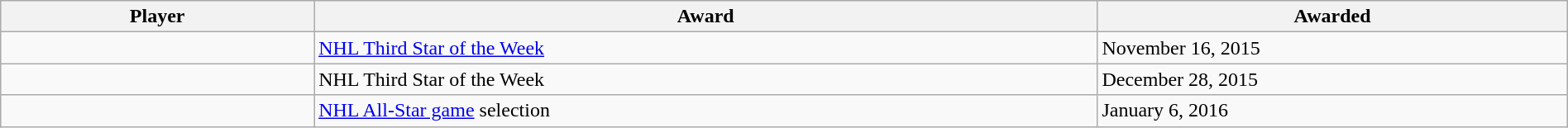<table class="wikitable sortable" style="width:100%;">
<tr>
<th style="width:20%;">Player</th>
<th style="width:50%;">Award</th>
<th style="width:30%;" data-sort-type="date">Awarded</th>
</tr>
<tr>
<td></td>
<td><a href='#'>NHL Third Star of the Week</a></td>
<td>November 16, 2015</td>
</tr>
<tr>
<td></td>
<td>NHL Third Star of the Week</td>
<td>December 28, 2015</td>
</tr>
<tr>
<td></td>
<td><a href='#'>NHL All-Star game</a> selection</td>
<td>January 6, 2016</td>
</tr>
</table>
